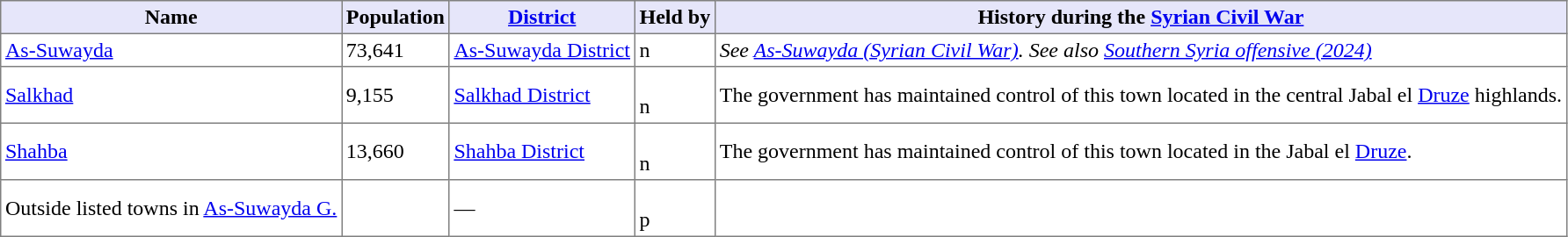<table class="toccolours sortable" border="1" cellpadding="3" style="border-collapse:collapse">
<tr style="background:lavender;">
<th>Name</th>
<th>Population</th>
<th><a href='#'>District</a></th>
<th>Held by</th>
<th>History during the <a href='#'>Syrian Civil War</a></th>
</tr>
<tr>
<td><a href='#'>As-Suwayda</a></td>
<td>73,641</td>
<td><a href='#'>As-Suwayda District</a></td>
<td><span>n</span></td>
<td><em>See <a href='#'>As-Suwayda (Syrian Civil War)</a>. See also <a href='#'>Southern Syria offensive (2024)</a></em></td>
</tr>
<tr>
<td><a href='#'>Salkhad</a></td>
<td>9,155</td>
<td><a href='#'>Salkhad District</a></td>
<td><br><span>n</span></td>
<td>The government has maintained control of this town located in the central Jabal el <a href='#'>Druze</a> highlands.</td>
</tr>
<tr>
<td><a href='#'>Shahba</a></td>
<td>13,660</td>
<td><a href='#'>Shahba District</a></td>
<td><br><span>n</span></td>
<td>The government has maintained control of this town located in the Jabal el <a href='#'>Druze</a>.</td>
</tr>
<tr>
<td>Outside listed towns in <a href='#'>As-Suwayda G.</a></td>
<td></td>
<td>—</td>
<td><br><span>p</span></td>
</tr>
</table>
